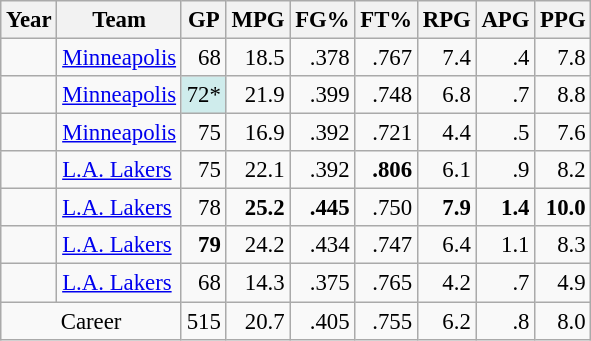<table class="wikitable sortable" style="font-size:95%; text-align:right;">
<tr>
<th>Year</th>
<th>Team</th>
<th>GP</th>
<th>MPG</th>
<th>FG%</th>
<th>FT%</th>
<th>RPG</th>
<th>APG</th>
<th>PPG</th>
</tr>
<tr>
<td style="text-align:left;"></td>
<td style="text-align:left;"><a href='#'>Minneapolis</a></td>
<td>68</td>
<td>18.5</td>
<td>.378</td>
<td>.767</td>
<td>7.4</td>
<td>.4</td>
<td>7.8</td>
</tr>
<tr>
<td style="text-align:left;"></td>
<td style="text-align:left;"><a href='#'>Minneapolis</a></td>
<td style="background:#CFECEC;">72*</td>
<td>21.9</td>
<td>.399</td>
<td>.748</td>
<td>6.8</td>
<td>.7</td>
<td>8.8</td>
</tr>
<tr>
<td style="text-align:left;"></td>
<td style="text-align:left;"><a href='#'>Minneapolis</a></td>
<td>75</td>
<td>16.9</td>
<td>.392</td>
<td>.721</td>
<td>4.4</td>
<td>.5</td>
<td>7.6</td>
</tr>
<tr>
<td style="text-align:left;"></td>
<td style="text-align:left;"><a href='#'>L.A. Lakers</a></td>
<td>75</td>
<td>22.1</td>
<td>.392</td>
<td><strong>.806</strong></td>
<td>6.1</td>
<td>.9</td>
<td>8.2</td>
</tr>
<tr>
<td style="text-align:left;"></td>
<td style="text-align:left;"><a href='#'>L.A. Lakers</a></td>
<td>78</td>
<td><strong>25.2</strong></td>
<td><strong>.445</strong></td>
<td>.750</td>
<td><strong>7.9</strong></td>
<td><strong>1.4</strong></td>
<td><strong>10.0</strong></td>
</tr>
<tr>
<td style="text-align:left;"></td>
<td style="text-align:left;"><a href='#'>L.A. Lakers</a></td>
<td><strong>79</strong></td>
<td>24.2</td>
<td>.434</td>
<td>.747</td>
<td>6.4</td>
<td>1.1</td>
<td>8.3</td>
</tr>
<tr>
<td style="text-align:left;"></td>
<td style="text-align:left;"><a href='#'>L.A. Lakers</a></td>
<td>68</td>
<td>14.3</td>
<td>.375</td>
<td>.765</td>
<td>4.2</td>
<td>.7</td>
<td>4.9</td>
</tr>
<tr class="sortbottom">
<td style="text-align:center;" colspan="2">Career</td>
<td>515</td>
<td>20.7</td>
<td>.405</td>
<td>.755</td>
<td>6.2</td>
<td>.8</td>
<td>8.0</td>
</tr>
</table>
